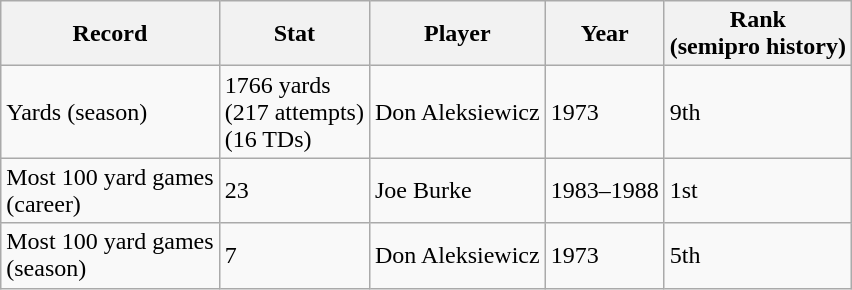<table class=wikitable>
<tr>
<th>Record</th>
<th>Stat</th>
<th>Player</th>
<th>Year</th>
<th>Rank<br>(semipro history)</th>
</tr>
<tr>
<td>Yards (season)</td>
<td>1766 yards<br>(217 attempts)<br>(16 TDs)</td>
<td>Don Aleksiewicz</td>
<td>1973</td>
<td>9th </td>
</tr>
<tr>
<td>Most 100 yard games<br>(career)</td>
<td>23</td>
<td>Joe Burke</td>
<td>1983–1988</td>
<td>1st </td>
</tr>
<tr>
<td>Most 100 yard games<br>(season)</td>
<td>7</td>
<td>Don Aleksiewicz</td>
<td>1973</td>
<td>5th </td>
</tr>
</table>
